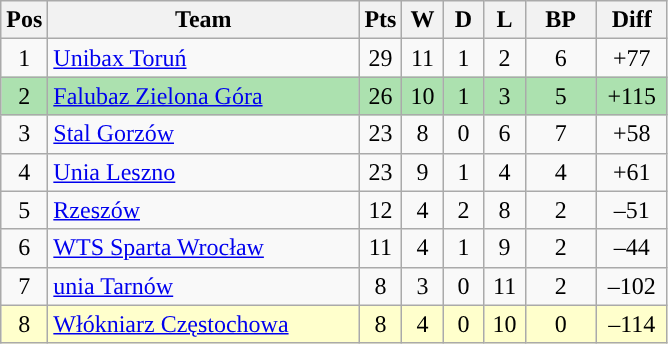<table class="wikitable" style="font-size: 100%">
<tr>
<th width=20>Pos</th>
<th width=200>Team</th>
<th width=20>Pts</th>
<th width=20>W</th>
<th width=20>D</th>
<th width=20>L</th>
<th width=40>BP</th>
<th width=40>Diff</th>
</tr>
<tr align=center>
<td>1</td>
<td align="left"><a href='#'>Unibax Toruń</a></td>
<td>29</td>
<td>11</td>
<td>1</td>
<td>2</td>
<td>6</td>
<td>+77</td>
</tr>
<tr align=center style="background:#ACE1AF;">
<td>2</td>
<td align="left"><a href='#'>Falubaz Zielona Góra</a></td>
<td>26</td>
<td>10</td>
<td>1</td>
<td>3</td>
<td>5</td>
<td>+115</td>
</tr>
<tr align=center>
<td>3</td>
<td align="left"><a href='#'>Stal Gorzów</a></td>
<td>23</td>
<td>8</td>
<td>0</td>
<td>6</td>
<td>7</td>
<td>+58</td>
</tr>
<tr align=center>
<td>4</td>
<td align="left"><a href='#'>Unia Leszno</a></td>
<td>23</td>
<td>9</td>
<td>1</td>
<td>4</td>
<td>4</td>
<td>+61</td>
</tr>
<tr align=center>
<td>5</td>
<td align="left"><a href='#'>Rzeszów</a></td>
<td>12</td>
<td>4</td>
<td>2</td>
<td>8</td>
<td>2</td>
<td>–51</td>
</tr>
<tr align=center>
<td>6</td>
<td align="left"><a href='#'>WTS Sparta Wrocław</a></td>
<td>11</td>
<td>4</td>
<td>1</td>
<td>9</td>
<td>2</td>
<td>–44</td>
</tr>
<tr align=center>
<td>7</td>
<td align="left"><a href='#'>unia Tarnów</a></td>
<td>8</td>
<td>3</td>
<td>0</td>
<td>11</td>
<td>2</td>
<td>–102</td>
</tr>
<tr align=center style="background: #ffffcc;">
<td>8</td>
<td align="left"><a href='#'>Włókniarz Częstochowa</a></td>
<td>8</td>
<td>4</td>
<td>0</td>
<td>10</td>
<td>0</td>
<td>–114</td>
</tr>
</table>
